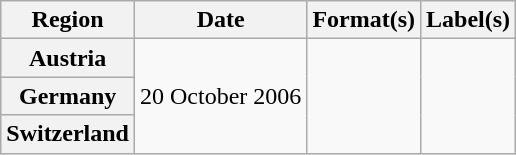<table class="wikitable plainrowheaders">
<tr>
<th scope="col">Region</th>
<th scope="col">Date</th>
<th scope="col">Format(s)</th>
<th scope="col">Label(s)</th>
</tr>
<tr>
<th scope="row">Austria</th>
<td rowspan="3">20 October 2006</td>
<td rowspan="3"></td>
<td rowspan="3"></td>
</tr>
<tr>
<th scope="row">Germany</th>
</tr>
<tr>
<th scope="row">Switzerland</th>
</tr>
</table>
